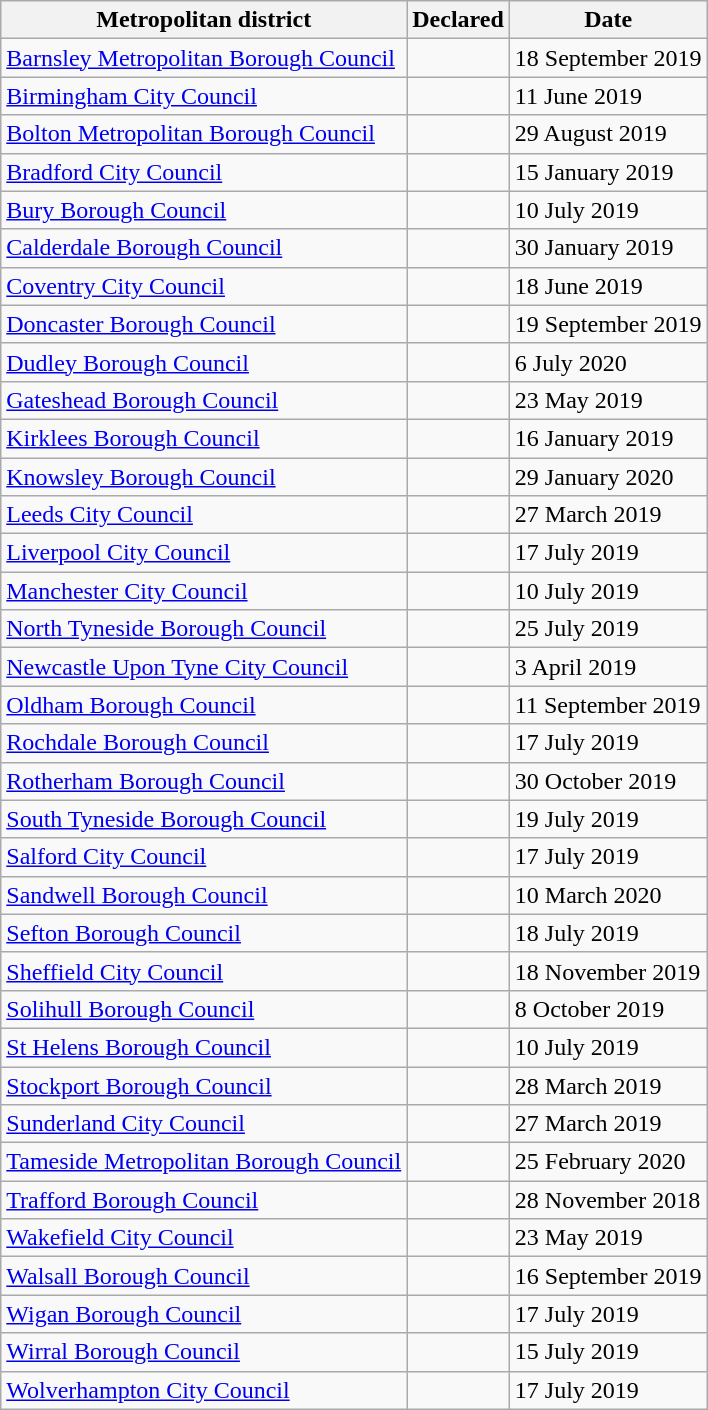<table class="wikitable sortable">
<tr>
<th>Metropolitan district</th>
<th>Declared</th>
<th>Date</th>
</tr>
<tr>
<td><a href='#'>Barnsley Metropolitan Borough Council</a></td>
<td></td>
<td>18 September 2019</td>
</tr>
<tr>
<td><a href='#'>Birmingham City Council</a></td>
<td></td>
<td>11 June 2019</td>
</tr>
<tr>
<td><a href='#'>Bolton Metropolitan Borough Council</a></td>
<td></td>
<td>29 August 2019</td>
</tr>
<tr>
<td><a href='#'>Bradford City Council</a></td>
<td></td>
<td>15 January 2019</td>
</tr>
<tr>
<td><a href='#'>Bury Borough Council</a></td>
<td></td>
<td>10 July 2019</td>
</tr>
<tr>
<td><a href='#'>Calderdale Borough Council</a></td>
<td></td>
<td>30 January 2019</td>
</tr>
<tr>
<td><a href='#'>Coventry City Council</a></td>
<td></td>
<td>18 June 2019</td>
</tr>
<tr>
<td><a href='#'>Doncaster Borough Council</a></td>
<td></td>
<td>19 September 2019</td>
</tr>
<tr>
<td><a href='#'>Dudley Borough Council</a></td>
<td></td>
<td>6 July 2020</td>
</tr>
<tr>
<td><a href='#'>Gateshead Borough Council</a></td>
<td></td>
<td>23 May 2019</td>
</tr>
<tr>
<td><a href='#'>Kirklees Borough Council</a></td>
<td></td>
<td>16 January 2019</td>
</tr>
<tr>
<td><a href='#'>Knowsley Borough Council</a></td>
<td></td>
<td>29 January 2020</td>
</tr>
<tr>
<td><a href='#'>Leeds City Council</a></td>
<td></td>
<td>27 March 2019</td>
</tr>
<tr>
<td><a href='#'>Liverpool City Council</a></td>
<td></td>
<td>17 July 2019</td>
</tr>
<tr>
<td><a href='#'>Manchester City Council</a></td>
<td></td>
<td>10 July 2019</td>
</tr>
<tr>
<td><a href='#'>North Tyneside Borough Council</a></td>
<td></td>
<td>25 July 2019</td>
</tr>
<tr>
<td><a href='#'>Newcastle Upon Tyne City Council</a></td>
<td></td>
<td>3 April 2019</td>
</tr>
<tr>
<td><a href='#'>Oldham Borough Council</a></td>
<td></td>
<td>11 September 2019</td>
</tr>
<tr>
<td><a href='#'>Rochdale Borough Council</a></td>
<td></td>
<td>17 July 2019</td>
</tr>
<tr>
<td><a href='#'>Rotherham Borough Council</a></td>
<td></td>
<td>30 October 2019</td>
</tr>
<tr>
<td><a href='#'>South Tyneside Borough Council</a></td>
<td></td>
<td>19 July 2019</td>
</tr>
<tr>
<td><a href='#'>Salford City Council</a></td>
<td></td>
<td>17 July 2019</td>
</tr>
<tr>
<td><a href='#'>Sandwell Borough Council</a></td>
<td></td>
<td>10 March 2020</td>
</tr>
<tr>
<td><a href='#'>Sefton Borough Council</a></td>
<td></td>
<td>18 July 2019</td>
</tr>
<tr>
<td><a href='#'>Sheffield City Council</a></td>
<td></td>
<td>18 November 2019</td>
</tr>
<tr>
<td><a href='#'>Solihull Borough Council</a></td>
<td></td>
<td>8 October 2019</td>
</tr>
<tr>
<td><a href='#'>St Helens Borough Council</a></td>
<td></td>
<td>10 July 2019</td>
</tr>
<tr>
<td><a href='#'>Stockport Borough Council</a></td>
<td></td>
<td>28 March 2019</td>
</tr>
<tr>
<td><a href='#'>Sunderland City Council</a></td>
<td></td>
<td>27 March 2019</td>
</tr>
<tr>
<td><a href='#'>Tameside Metropolitan Borough Council</a></td>
<td></td>
<td>25 February 2020</td>
</tr>
<tr>
<td><a href='#'>Trafford Borough Council</a></td>
<td></td>
<td>28 November 2018</td>
</tr>
<tr>
<td><a href='#'>Wakefield City Council</a></td>
<td></td>
<td>23 May 2019</td>
</tr>
<tr>
<td><a href='#'>Walsall Borough Council</a></td>
<td></td>
<td>16 September 2019</td>
</tr>
<tr>
<td><a href='#'>Wigan Borough Council</a></td>
<td></td>
<td>17 July 2019</td>
</tr>
<tr>
<td><a href='#'>Wirral Borough Council</a></td>
<td></td>
<td>15 July 2019</td>
</tr>
<tr>
<td><a href='#'>Wolverhampton City Council</a></td>
<td></td>
<td>17 July 2019</td>
</tr>
</table>
